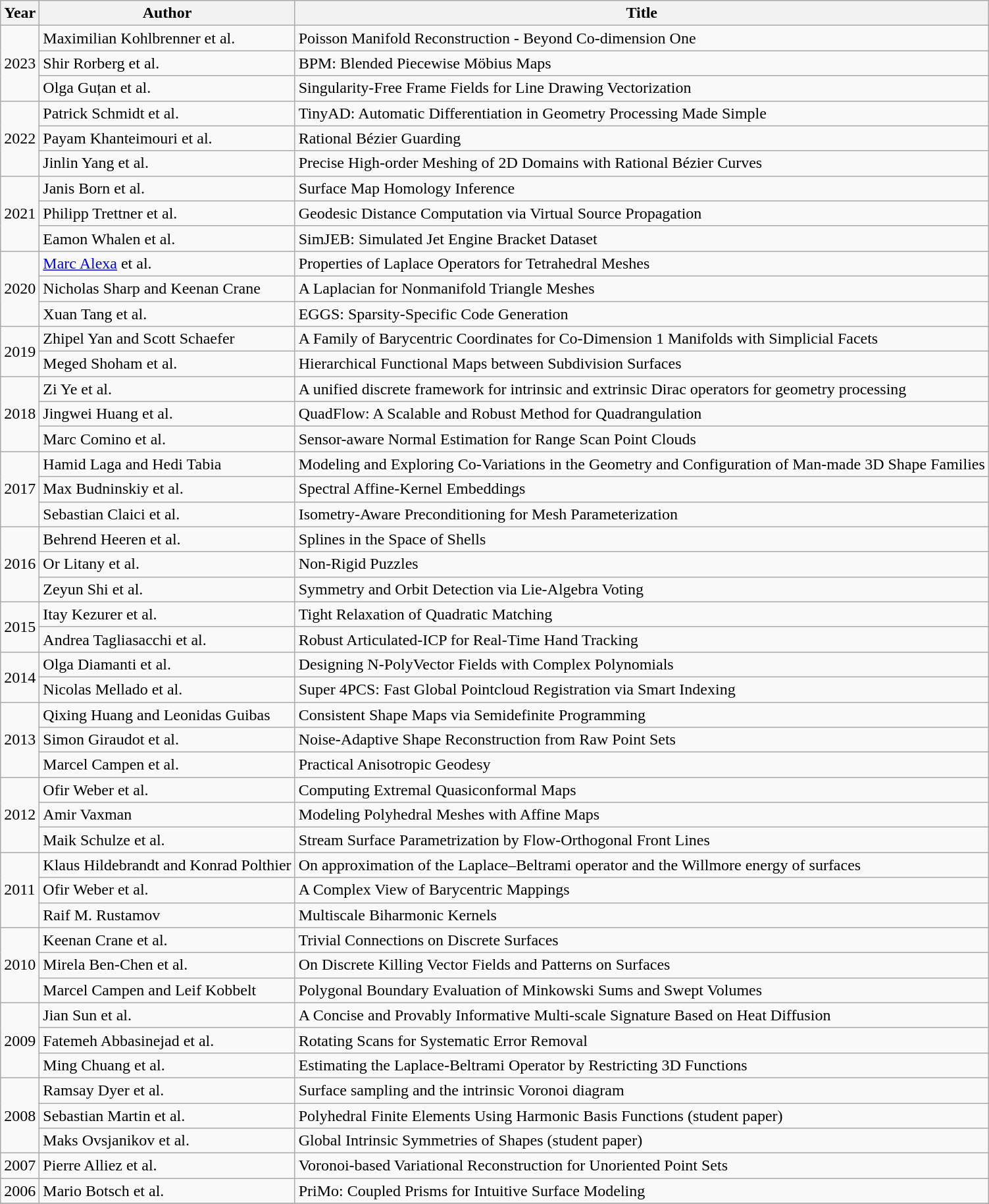<table class="wikitable">
<tr>
<th>Year</th>
<th>Author</th>
<th>Title</th>
</tr>
<tr>
<td rowspan="3">2023</td>
<td>Maximilian Kohlbrenner et al.</td>
<td>Poisson Manifold Reconstruction - Beyond Co-dimension One</td>
</tr>
<tr>
<td>Shir Rorberg et al.</td>
<td>BPM: Blended Piecewise Möbius Maps</td>
</tr>
<tr>
<td>Olga Guțan et al.</td>
<td>Singularity-Free Frame Fields for Line Drawing Vectorization</td>
</tr>
<tr>
<td rowspan="3">2022</td>
<td>Patrick Schmidt et al.</td>
<td>TinyAD: Automatic Differentiation in Geometry Processing Made Simple</td>
</tr>
<tr>
<td>Payam Khanteimouri et al.</td>
<td>Rational Bézier Guarding</td>
</tr>
<tr>
<td>Jinlin Yang et al.</td>
<td>Precise High-order Meshing of 2D Domains with Rational Bézier Curves</td>
</tr>
<tr>
<td rowspan="3">2021</td>
<td>Janis Born et al.</td>
<td>Surface Map Homology Inference</td>
</tr>
<tr>
<td>Philipp Trettner et al.</td>
<td>Geodesic Distance Computation via Virtual Source Propagation</td>
</tr>
<tr>
<td>Eamon Whalen et al.</td>
<td>SimJEB: Simulated Jet Engine Bracket Dataset</td>
</tr>
<tr>
<td rowspan="3">2020</td>
<td><a href='#'>Marc Alexa</a> et al.</td>
<td>Properties of Laplace Operators for Tetrahedral Meshes</td>
</tr>
<tr>
<td>Nicholas Sharp and Keenan Crane</td>
<td>A Laplacian for Nonmanifold Triangle Meshes</td>
</tr>
<tr>
<td>Xuan Tang et al.</td>
<td>EGGS: Sparsity-Specific Code Generation</td>
</tr>
<tr>
<td rowspan="2">2019</td>
<td>Zhipel Yan and Scott Schaefer</td>
<td>A Family of Barycentric Coordinates for Co-Dimension 1 Manifolds with Simplicial Facets</td>
</tr>
<tr>
<td>Meged Shoham et al.</td>
<td>Hierarchical Functional Maps between Subdivision Surfaces</td>
</tr>
<tr>
<td rowspan="3">2018</td>
<td>Zi Ye et al.</td>
<td>A unified discrete framework for intrinsic and extrinsic Dirac operators for geometry processing</td>
</tr>
<tr>
<td>Jingwei Huang et al.</td>
<td>QuadFlow: A Scalable and Robust Method for Quadrangulation</td>
</tr>
<tr>
<td>Marc Comino et al.</td>
<td>Sensor-aware Normal Estimation for Range Scan Point Clouds</td>
</tr>
<tr>
<td rowspan="3">2017</td>
<td>Hamid Laga and Hedi Tabia</td>
<td>Modeling and Exploring Co-Variations in the Geometry and Configuration of Man-made 3D Shape Families</td>
</tr>
<tr>
<td>Max Budninskiy et al.</td>
<td>Spectral Affine-Kernel Embeddings</td>
</tr>
<tr>
<td>Sebastian Claici et al.</td>
<td>Isometry-Aware Preconditioning for Mesh Parameterization</td>
</tr>
<tr>
<td rowspan="3">2016</td>
<td>Behrend Heeren et al.</td>
<td>Splines in the Space of Shells</td>
</tr>
<tr>
<td>Or Litany et al.</td>
<td>Non-Rigid Puzzles</td>
</tr>
<tr>
<td>Zeyun Shi et al.</td>
<td>Symmetry and Orbit Detection via Lie-Algebra Voting</td>
</tr>
<tr>
<td rowspan="2">2015</td>
<td>Itay Kezurer et al.</td>
<td>Tight Relaxation of Quadratic Matching</td>
</tr>
<tr>
<td>Andrea Tagliasacchi et al.</td>
<td>Robust Articulated-ICP for Real-Time Hand Tracking</td>
</tr>
<tr>
<td rowspan="2">2014</td>
<td>Olga Diamanti et al.</td>
<td>Designing N-PolyVector Fields with Complex Polynomials</td>
</tr>
<tr>
<td>Nicolas Mellado et al.</td>
<td>Super 4PCS: Fast Global Pointcloud Registration via Smart Indexing</td>
</tr>
<tr>
<td rowspan="3">2013</td>
<td>Qixing Huang and Leonidas Guibas</td>
<td>Consistent Shape Maps via Semidefinite Programming</td>
</tr>
<tr>
<td>Simon Giraudot et al.</td>
<td>Noise-Adaptive Shape Reconstruction from Raw Point Sets</td>
</tr>
<tr>
<td>Marcel Campen et al.</td>
<td>Practical Anisotropic Geodesy</td>
</tr>
<tr>
<td rowspan="3">2012</td>
<td>Ofir Weber et al.</td>
<td>Computing Extremal Quasiconformal Maps</td>
</tr>
<tr>
<td>Amir Vaxman</td>
<td>Modeling Polyhedral Meshes with Affine Maps</td>
</tr>
<tr>
<td>Maik Schulze et al.</td>
<td>Stream Surface Parametrization by Flow-Orthogonal Front Lines</td>
</tr>
<tr>
<td rowspan="3">2011</td>
<td>Klaus Hildebrandt and Konrad Polthier</td>
<td>On approximation of the Laplace–Beltrami operator and the Willmore energy of surfaces</td>
</tr>
<tr>
<td>Ofir Weber et al.</td>
<td>A Complex View of Barycentric Mappings</td>
</tr>
<tr>
<td>Raif M. Rustamov</td>
<td>Multiscale Biharmonic Kernels</td>
</tr>
<tr>
<td rowspan="3">2010</td>
<td>Keenan Crane et al.</td>
<td>Trivial Connections on Discrete Surfaces</td>
</tr>
<tr>
<td>Mirela Ben-Chen et al.</td>
<td>On Discrete Killing Vector Fields and Patterns on Surfaces</td>
</tr>
<tr>
<td>Marcel Campen and Leif Kobbelt</td>
<td>Polygonal Boundary Evaluation of Minkowski Sums and Swept Volumes</td>
</tr>
<tr>
<td rowspan="3">2009</td>
<td>Jian Sun et al.</td>
<td>A Concise and Provably Informative Multi-scale Signature Based on Heat Diffusion</td>
</tr>
<tr>
<td>Fatemeh Abbasinejad et al.</td>
<td>Rotating Scans for Systematic Error Removal</td>
</tr>
<tr>
<td>Ming Chuang et al.</td>
<td>Estimating the Laplace-Beltrami Operator by Restricting 3D Functions</td>
</tr>
<tr>
<td rowspan="3">2008</td>
<td>Ramsay Dyer et al.</td>
<td>Surface sampling and the intrinsic Voronoi diagram</td>
</tr>
<tr>
<td>Sebastian Martin et al.</td>
<td>Polyhedral Finite Elements Using Harmonic Basis Functions (student paper)</td>
</tr>
<tr>
<td>Maks Ovsjanikov et al.</td>
<td>Global Intrinsic Symmetries of Shapes (student paper)</td>
</tr>
<tr>
<td>2007</td>
<td>Pierre Alliez et al.</td>
<td>Voronoi-based Variational Reconstruction for Unoriented Point Sets</td>
</tr>
<tr>
<td>2006</td>
<td>Mario Botsch et al.</td>
<td>PriMo: Coupled Prisms for Intuitive Surface Modeling</td>
</tr>
<tr>
</tr>
</table>
